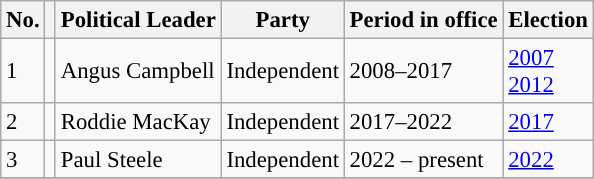<table class="wikitable" style="font-size:95%;">
<tr>
<th>No.</th>
<th></th>
<th>Political Leader</th>
<th>Party</th>
<th>Period in office</th>
<th>Election</th>
</tr>
<tr>
<td>1</td>
<td style="background-color:"></td>
<td>Angus Campbell</td>
<td>Independent</td>
<td>2008–2017</td>
<td><a href='#'>2007</a> <br> <a href='#'>2012</a></td>
</tr>
<tr>
<td>2</td>
<td style="background-color:"></td>
<td>Roddie MacKay</td>
<td>Independent</td>
<td>2017–2022</td>
<td><a href='#'>2017</a></td>
</tr>
<tr>
<td>3</td>
<td style="background-color:"></td>
<td>Paul Steele</td>
<td>Independent</td>
<td>2022 – present</td>
<td><a href='#'>2022</a></td>
</tr>
<tr>
</tr>
</table>
